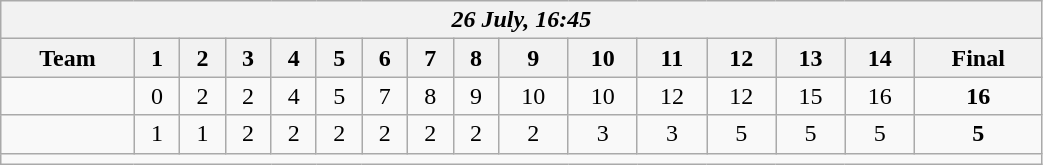<table class=wikitable style="text-align:center; width: 55%">
<tr>
<th colspan=17><em>26 July, 16:45</em></th>
</tr>
<tr>
<th>Team</th>
<th>1</th>
<th>2</th>
<th>3</th>
<th>4</th>
<th>5</th>
<th>6</th>
<th>7</th>
<th>8</th>
<th>9</th>
<th>10</th>
<th>11</th>
<th>12</th>
<th>13</th>
<th>14</th>
<th>Final</th>
</tr>
<tr>
<td align=left><strong></strong></td>
<td>0</td>
<td>2</td>
<td>2</td>
<td>4</td>
<td>5</td>
<td>7</td>
<td>8</td>
<td>9</td>
<td>10</td>
<td>10</td>
<td>12</td>
<td>12</td>
<td>15</td>
<td>16</td>
<td><strong>16</strong></td>
</tr>
<tr>
<td align=left></td>
<td>1</td>
<td>1</td>
<td>2</td>
<td>2</td>
<td>2</td>
<td>2</td>
<td>2</td>
<td>2</td>
<td>2</td>
<td>3</td>
<td>3</td>
<td>5</td>
<td>5</td>
<td>5</td>
<td><strong>5</strong></td>
</tr>
<tr>
<td colspan=17></td>
</tr>
</table>
